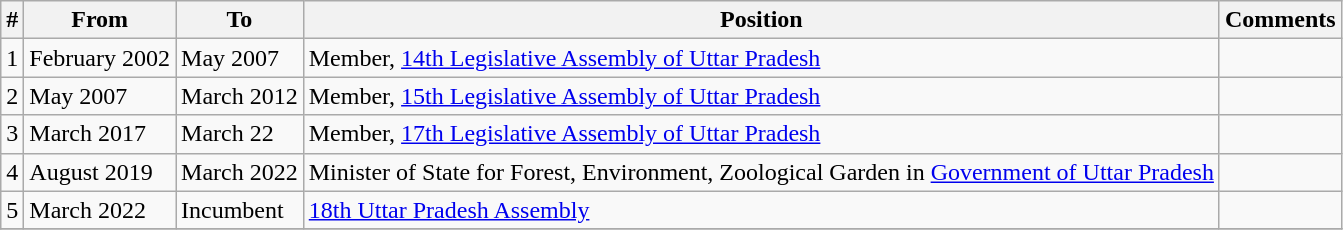<table class="wikitable sortable">
<tr>
<th>#</th>
<th>From</th>
<th>To</th>
<th>Position</th>
<th>Comments</th>
</tr>
<tr>
<td>1</td>
<td>February 2002</td>
<td>May 2007</td>
<td>Member, <a href='#'>14th Legislative Assembly of Uttar Pradesh</a></td>
<td></td>
</tr>
<tr>
<td>2</td>
<td>May 2007</td>
<td>March 2012</td>
<td>Member, <a href='#'>15th Legislative Assembly of Uttar Pradesh</a></td>
<td></td>
</tr>
<tr>
<td>3</td>
<td>March 2017</td>
<td>March 22</td>
<td>Member, <a href='#'>17th Legislative Assembly of Uttar Pradesh</a></td>
<td></td>
</tr>
<tr>
<td>4</td>
<td>August 2019</td>
<td>March 2022</td>
<td>Minister of State for Forest, Environment, Zoological Garden in <a href='#'>Government of Uttar Pradesh</a></td>
<td></td>
</tr>
<tr>
<td>5</td>
<td>March 2022</td>
<td>Incumbent</td>
<td><a href='#'>18th Uttar Pradesh Assembly</a></td>
<td></td>
</tr>
<tr>
</tr>
</table>
